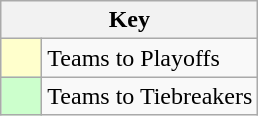<table class="wikitable" style="text-align: center;">
<tr>
<th colspan=2>Key</th>
</tr>
<tr>
<td style="background:#ffc; width:20px;"></td>
<td align=left>Teams to Playoffs</td>
</tr>
<tr>
<td style="background:#ccffcc; width:20px;"></td>
<td align=left>Teams to Tiebreakers</td>
</tr>
</table>
